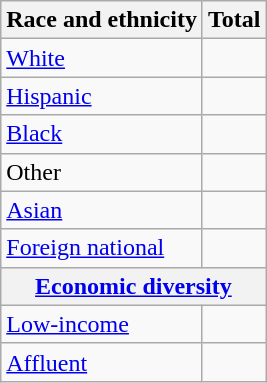<table class="wikitable floatright sortable collapsible"; text-align:right; font-size:80%;">
<tr>
<th>Race and ethnicity</th>
<th colspan="2" data-sort-type=number>Total</th>
</tr>
<tr>
<td><a href='#'>White</a></td>
<td align=right></td>
</tr>
<tr>
<td><a href='#'>Hispanic</a></td>
<td align=right></td>
</tr>
<tr>
<td><a href='#'>Black</a></td>
<td align=right></td>
</tr>
<tr>
<td>Other</td>
<td align=right></td>
</tr>
<tr>
<td><a href='#'>Asian</a></td>
<td align=right></td>
</tr>
<tr>
<td><a href='#'>Foreign national</a></td>
<td align=right></td>
</tr>
<tr>
<th colspan="4" data-sort-type=number><a href='#'>Economic diversity</a></th>
</tr>
<tr>
<td><a href='#'>Low-income</a></td>
<td align=right></td>
</tr>
<tr>
<td><a href='#'>Affluent</a></td>
<td align=right></td>
</tr>
</table>
